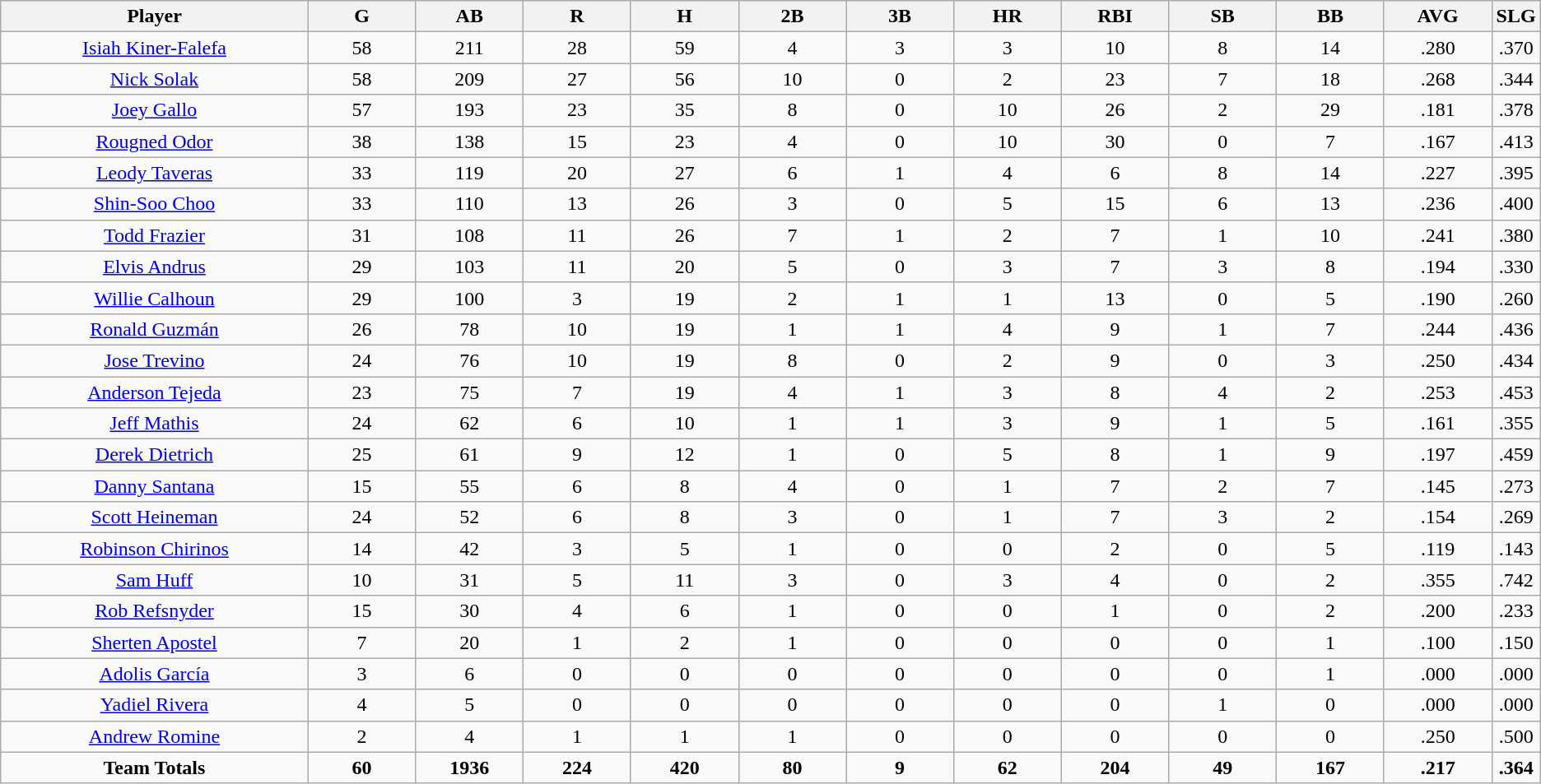<table class=wikitable style="text-align:center">
<tr>
<th bgcolor=#DDDDFF; width="20%">Player</th>
<th bgcolor=#DDDDFF; width="7%">G</th>
<th bgcolor=#DDDDFF; width="7%">AB</th>
<th bgcolor=#DDDDFF; width="7%">R</th>
<th bgcolor=#DDDDFF; width="7%">H</th>
<th bgcolor=#DDDDFF; width="7%">2B</th>
<th bgcolor=#DDDDFF; width="7%">3B</th>
<th bgcolor=#DDDDFF; width="7%">HR</th>
<th bgcolor=#DDDDFF; width="7%">RBI</th>
<th bgcolor=#DDDDFF; width="7%">SB</th>
<th bgcolor=#DDDDFF; width="7%">BB</th>
<th bgcolor=#DDDDFF; width="7%">AVG</th>
<th bgcolor=#DDDDFF; width="7%">SLG</th>
</tr>
<tr>
<td><a href='#'>Isiah Kiner-Falefa</a></td>
<td>58</td>
<td>211</td>
<td>28</td>
<td>59</td>
<td>4</td>
<td>3</td>
<td>3</td>
<td>10</td>
<td>8</td>
<td>14</td>
<td>.280</td>
<td>.370</td>
</tr>
<tr>
<td><a href='#'>Nick Solak</a></td>
<td>58</td>
<td>209</td>
<td>27</td>
<td>56</td>
<td>10</td>
<td>0</td>
<td>2</td>
<td>23</td>
<td>7</td>
<td>18</td>
<td>.268</td>
<td>.344</td>
</tr>
<tr>
<td><a href='#'>Joey Gallo</a></td>
<td>57</td>
<td>193</td>
<td>23</td>
<td>35</td>
<td>8</td>
<td>0</td>
<td>10</td>
<td>26</td>
<td>2</td>
<td>29</td>
<td>.181</td>
<td>.378</td>
</tr>
<tr>
<td><a href='#'>Rougned Odor</a></td>
<td>38</td>
<td>138</td>
<td>15</td>
<td>23</td>
<td>4</td>
<td>0</td>
<td>10</td>
<td>30</td>
<td>0</td>
<td>7</td>
<td>.167</td>
<td>.413</td>
</tr>
<tr>
<td><a href='#'>Leody Taveras</a></td>
<td>33</td>
<td>119</td>
<td>20</td>
<td>27</td>
<td>6</td>
<td>1</td>
<td>4</td>
<td>6</td>
<td>8</td>
<td>14</td>
<td>.227</td>
<td>.395</td>
</tr>
<tr>
<td><a href='#'>Shin-Soo Choo</a></td>
<td>33</td>
<td>110</td>
<td>13</td>
<td>26</td>
<td>3</td>
<td>0</td>
<td>5</td>
<td>15</td>
<td>6</td>
<td>13</td>
<td>.236</td>
<td>.400</td>
</tr>
<tr>
<td><a href='#'>Todd Frazier</a></td>
<td>31</td>
<td>108</td>
<td>11</td>
<td>26</td>
<td>7</td>
<td>1</td>
<td>2</td>
<td>7</td>
<td>1</td>
<td>10</td>
<td>.241</td>
<td>.380</td>
</tr>
<tr>
<td><a href='#'>Elvis Andrus</a></td>
<td>29</td>
<td>103</td>
<td>11</td>
<td>20</td>
<td>5</td>
<td>0</td>
<td>3</td>
<td>7</td>
<td>3</td>
<td>8</td>
<td>.194</td>
<td>.330</td>
</tr>
<tr>
<td><a href='#'>Willie Calhoun</a></td>
<td>29</td>
<td>100</td>
<td>3</td>
<td>19</td>
<td>2</td>
<td>1</td>
<td>1</td>
<td>13</td>
<td>0</td>
<td>5</td>
<td>.190</td>
<td>.260</td>
</tr>
<tr>
<td><a href='#'>Ronald Guzmán</a></td>
<td>26</td>
<td>78</td>
<td>10</td>
<td>19</td>
<td>1</td>
<td>1</td>
<td>4</td>
<td>9</td>
<td>1</td>
<td>7</td>
<td>.244</td>
<td>.436</td>
</tr>
<tr>
<td><a href='#'>Jose Trevino</a></td>
<td>24</td>
<td>76</td>
<td>10</td>
<td>19</td>
<td>8</td>
<td>0</td>
<td>2</td>
<td>9</td>
<td>0</td>
<td>3</td>
<td>.250</td>
<td>.434</td>
</tr>
<tr>
<td><a href='#'>Anderson Tejeda</a></td>
<td>23</td>
<td>75</td>
<td>7</td>
<td>19</td>
<td>4</td>
<td>1</td>
<td>3</td>
<td>8</td>
<td>4</td>
<td>2</td>
<td>.253</td>
<td>.453</td>
</tr>
<tr>
<td><a href='#'>Jeff Mathis</a></td>
<td>24</td>
<td>62</td>
<td>6</td>
<td>10</td>
<td>1</td>
<td>1</td>
<td>3</td>
<td>9</td>
<td>1</td>
<td>5</td>
<td>.161</td>
<td>.355</td>
</tr>
<tr>
<td><a href='#'>Derek Dietrich</a></td>
<td>25</td>
<td>61</td>
<td>9</td>
<td>12</td>
<td>1</td>
<td>0</td>
<td>5</td>
<td>8</td>
<td>1</td>
<td>9</td>
<td>.197</td>
<td>.459</td>
</tr>
<tr>
<td><a href='#'>Danny Santana</a></td>
<td>15</td>
<td>55</td>
<td>6</td>
<td>8</td>
<td>4</td>
<td>0</td>
<td>1</td>
<td>7</td>
<td>2</td>
<td>7</td>
<td>.145</td>
<td>.273</td>
</tr>
<tr>
<td><a href='#'>Scott Heineman</a></td>
<td>24</td>
<td>52</td>
<td>6</td>
<td>8</td>
<td>3</td>
<td>0</td>
<td>1</td>
<td>7</td>
<td>3</td>
<td>2</td>
<td>.154</td>
<td>.269</td>
</tr>
<tr>
<td><a href='#'>Robinson Chirinos</a></td>
<td>14</td>
<td>42</td>
<td>3</td>
<td>5</td>
<td>1</td>
<td>0</td>
<td>0</td>
<td>2</td>
<td>0</td>
<td>5</td>
<td>.119</td>
<td>.143</td>
</tr>
<tr>
<td><a href='#'>Sam Huff</a></td>
<td>10</td>
<td>31</td>
<td>5</td>
<td>11</td>
<td>3</td>
<td>0</td>
<td>3</td>
<td>4</td>
<td>0</td>
<td>2</td>
<td>.355</td>
<td>.742</td>
</tr>
<tr>
<td><a href='#'>Rob Refsnyder</a></td>
<td>15</td>
<td>30</td>
<td>4</td>
<td>6</td>
<td>1</td>
<td>0</td>
<td>0</td>
<td>1</td>
<td>0</td>
<td>2</td>
<td>.200</td>
<td>.233</td>
</tr>
<tr>
<td><a href='#'>Sherten Apostel</a></td>
<td>7</td>
<td>20</td>
<td>1</td>
<td>2</td>
<td>1</td>
<td>0</td>
<td>0</td>
<td>0</td>
<td>0</td>
<td>1</td>
<td>.100</td>
<td>.150</td>
</tr>
<tr>
<td><a href='#'>Adolis García</a></td>
<td>3</td>
<td>6</td>
<td>0</td>
<td>0</td>
<td>0</td>
<td>0</td>
<td>0</td>
<td>0</td>
<td>0</td>
<td>1</td>
<td>.000</td>
<td>.000</td>
</tr>
<tr>
<td><a href='#'>Yadiel Rivera</a></td>
<td>4</td>
<td>5</td>
<td>0</td>
<td>0</td>
<td>0</td>
<td>0</td>
<td>0</td>
<td>0</td>
<td>1</td>
<td>0</td>
<td>.000</td>
<td>.000</td>
</tr>
<tr>
<td><a href='#'>Andrew Romine</a></td>
<td>2</td>
<td>4</td>
<td>1</td>
<td>1</td>
<td>1</td>
<td>0</td>
<td>0</td>
<td>0</td>
<td>0</td>
<td>0</td>
<td>.250</td>
<td>.500</td>
</tr>
<tr>
<td><strong>Team Totals</strong></td>
<td><strong>60</strong></td>
<td><strong>1936</strong></td>
<td><strong>224</strong></td>
<td><strong>420</strong></td>
<td><strong>80</strong></td>
<td><strong>9</strong></td>
<td><strong>62</strong></td>
<td><strong>204</strong></td>
<td><strong>49</strong></td>
<td><strong>167</strong></td>
<td><strong>.217</strong></td>
<td><strong>.364</strong></td>
</tr>
</table>
